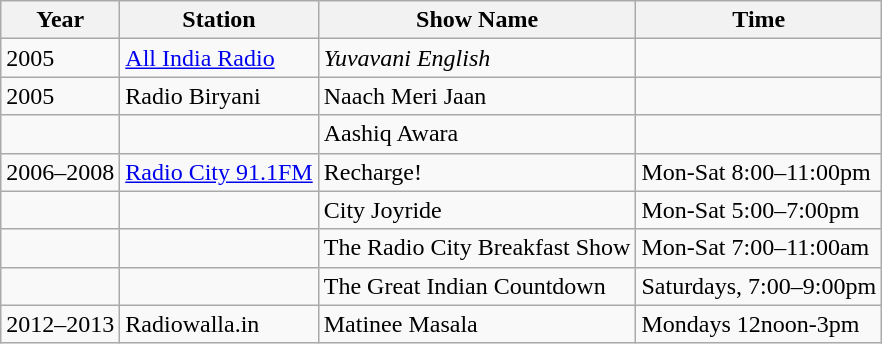<table class="wikitable">
<tr>
<th>Year</th>
<th>Station</th>
<th>Show Name</th>
<th>Time</th>
</tr>
<tr>
<td>2005</td>
<td><a href='#'>All India Radio</a></td>
<td><em>Yuvavani English</em></td>
<td></td>
</tr>
<tr>
<td>2005</td>
<td>Radio Biryani</td>
<td>Naach Meri Jaan</td>
<td></td>
</tr>
<tr>
<td></td>
<td></td>
<td>Aashiq Awara</td>
<td></td>
</tr>
<tr>
<td>2006–2008</td>
<td><a href='#'>Radio City 91.1FM</a></td>
<td>Recharge!</td>
<td>Mon-Sat 8:00–11:00pm</td>
</tr>
<tr>
<td></td>
<td></td>
<td>City Joyride</td>
<td>Mon-Sat 5:00–7:00pm</td>
</tr>
<tr>
<td></td>
<td></td>
<td>The Radio City Breakfast Show</td>
<td>Mon-Sat 7:00–11:00am</td>
</tr>
<tr>
<td></td>
<td></td>
<td>The Great Indian Countdown</td>
<td>Saturdays, 7:00–9:00pm</td>
</tr>
<tr>
<td>2012–2013</td>
<td>Radiowalla.in</td>
<td>Matinee Masala</td>
<td>Mondays 12noon-3pm</td>
</tr>
</table>
